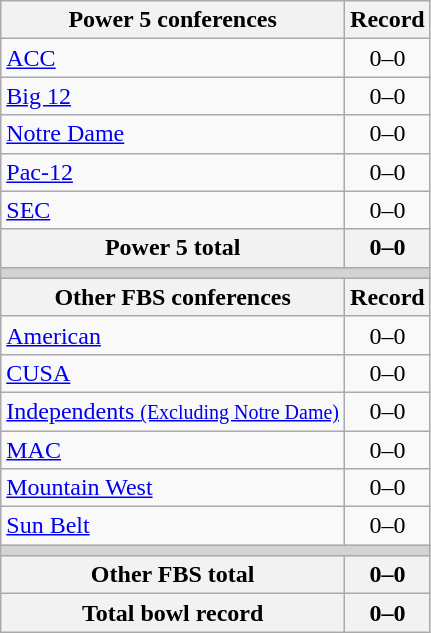<table class="wikitable">
<tr>
<th>Power 5 conferences</th>
<th>Record</th>
</tr>
<tr>
<td><a href='#'>ACC</a></td>
<td align=center>0–0</td>
</tr>
<tr>
<td><a href='#'>Big 12</a></td>
<td align=center>0–0</td>
</tr>
<tr>
<td><a href='#'>Notre Dame</a></td>
<td align=center>0–0</td>
</tr>
<tr>
<td><a href='#'>Pac-12</a></td>
<td align=center>0–0</td>
</tr>
<tr>
<td><a href='#'>SEC</a></td>
<td align=center>0–0</td>
</tr>
<tr>
<th>Power 5 total</th>
<th>0–0</th>
</tr>
<tr>
<th colspan="2" style="background:lightgrey;"></th>
</tr>
<tr>
<th>Other FBS conferences</th>
<th>Record</th>
</tr>
<tr>
<td><a href='#'>American</a></td>
<td align=center>0–0</td>
</tr>
<tr>
<td><a href='#'>CUSA</a></td>
<td align=center>0–0</td>
</tr>
<tr>
<td><a href='#'>Independents <small>(Excluding Notre Dame)</small></a></td>
<td align=center>0–0</td>
</tr>
<tr>
<td><a href='#'>MAC</a></td>
<td align=center>0–0</td>
</tr>
<tr>
<td><a href='#'>Mountain West</a></td>
<td align=center>0–0</td>
</tr>
<tr>
<td><a href='#'>Sun Belt</a></td>
<td align=center>0–0</td>
</tr>
<tr>
<th colspan="2" style="background:lightgrey;"></th>
</tr>
<tr>
<th>Other FBS total</th>
<th>0–0</th>
</tr>
<tr>
<th>Total bowl record</th>
<th>0–0</th>
</tr>
</table>
